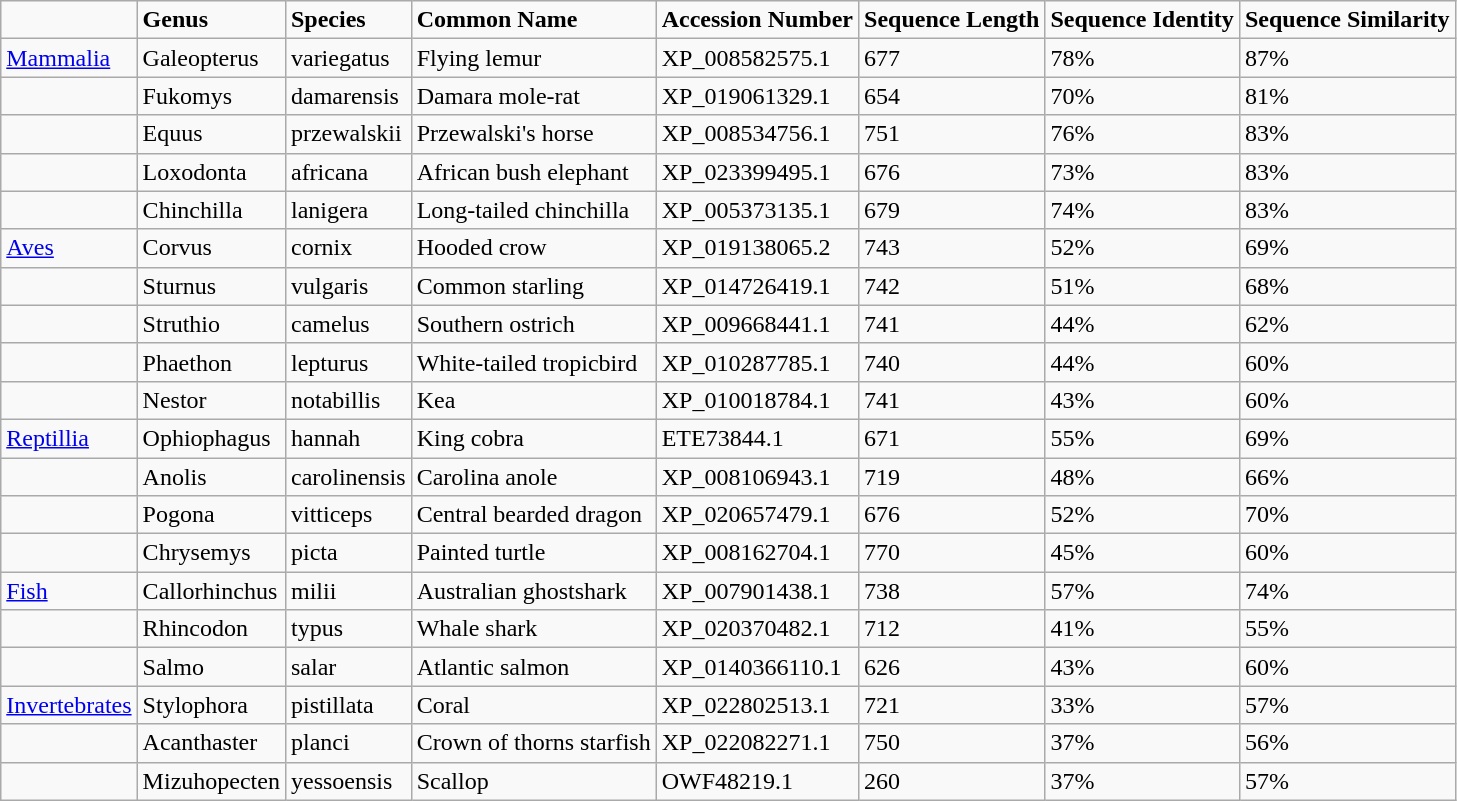<table class="wikitable">
<tr>
<td></td>
<td><strong>Genus</strong></td>
<td><strong>Species</strong></td>
<td><strong>Common Name</strong></td>
<td><strong>Accession Number</strong></td>
<td><strong>Sequence Length</strong></td>
<td><strong>Sequence Identity</strong></td>
<td><strong>Sequence Similarity</strong></td>
</tr>
<tr>
<td><a href='#'>Mammalia</a></td>
<td>Galeopterus</td>
<td>variegatus</td>
<td>Flying lemur</td>
<td>XP_008582575.1</td>
<td>677</td>
<td>78%</td>
<td>87%</td>
</tr>
<tr>
<td></td>
<td>Fukomys</td>
<td>damarensis</td>
<td>Damara mole-rat</td>
<td>XP_019061329.1</td>
<td>654</td>
<td>70%</td>
<td>81%</td>
</tr>
<tr>
<td></td>
<td>Equus</td>
<td>przewalskii</td>
<td>Przewalski's horse</td>
<td>XP_008534756.1</td>
<td>751</td>
<td>76%</td>
<td>83%</td>
</tr>
<tr>
<td></td>
<td>Loxodonta</td>
<td>africana</td>
<td>African bush elephant</td>
<td>XP_023399495.1</td>
<td>676</td>
<td>73%</td>
<td>83%</td>
</tr>
<tr>
<td></td>
<td>Chinchilla</td>
<td>lanigera</td>
<td>Long-tailed chinchilla</td>
<td>XP_005373135.1</td>
<td>679</td>
<td>74%</td>
<td>83%</td>
</tr>
<tr>
<td><a href='#'>Aves</a></td>
<td>Corvus</td>
<td>cornix</td>
<td>Hooded crow</td>
<td>XP_019138065.2</td>
<td>743</td>
<td>52%</td>
<td>69%</td>
</tr>
<tr>
<td></td>
<td>Sturnus</td>
<td>vulgaris</td>
<td>Common starling</td>
<td>XP_014726419.1</td>
<td>742</td>
<td>51%</td>
<td>68%</td>
</tr>
<tr>
<td></td>
<td>Struthio</td>
<td>camelus</td>
<td>Southern ostrich</td>
<td>XP_009668441.1</td>
<td>741</td>
<td>44%</td>
<td>62%</td>
</tr>
<tr>
<td></td>
<td>Phaethon</td>
<td>lepturus</td>
<td>White-tailed tropicbird</td>
<td>XP_010287785.1</td>
<td>740</td>
<td>44%</td>
<td>60%</td>
</tr>
<tr>
<td></td>
<td>Nestor</td>
<td>notabillis</td>
<td>Kea</td>
<td>XP_010018784.1</td>
<td>741</td>
<td>43%</td>
<td>60%</td>
</tr>
<tr>
<td><a href='#'>Reptillia</a></td>
<td>Ophiophagus</td>
<td>hannah</td>
<td>King cobra</td>
<td>ETE73844.1</td>
<td>671</td>
<td>55%</td>
<td>69%</td>
</tr>
<tr>
<td></td>
<td>Anolis</td>
<td>carolinensis</td>
<td>Carolina anole</td>
<td>XP_008106943.1</td>
<td>719</td>
<td>48%</td>
<td>66%</td>
</tr>
<tr>
<td></td>
<td>Pogona</td>
<td>vitticeps</td>
<td>Central bearded dragon</td>
<td>XP_020657479.1</td>
<td>676</td>
<td>52%</td>
<td>70%</td>
</tr>
<tr>
<td></td>
<td>Chrysemys</td>
<td>picta</td>
<td>Painted turtle</td>
<td>XP_008162704.1</td>
<td>770</td>
<td>45%</td>
<td>60%</td>
</tr>
<tr>
<td><a href='#'>Fish</a></td>
<td>Callorhinchus</td>
<td>milii</td>
<td>Australian ghostshark</td>
<td>XP_007901438.1</td>
<td>738</td>
<td>57%</td>
<td>74%</td>
</tr>
<tr>
<td></td>
<td>Rhincodon</td>
<td>typus</td>
<td>Whale shark</td>
<td>XP_020370482.1</td>
<td>712</td>
<td>41%</td>
<td>55%</td>
</tr>
<tr>
<td></td>
<td>Salmo</td>
<td>salar</td>
<td>Atlantic salmon</td>
<td>XP_0140366110.1</td>
<td>626</td>
<td>43%</td>
<td>60%</td>
</tr>
<tr>
<td><a href='#'>Invertebrates</a></td>
<td>Stylophora</td>
<td>pistillata</td>
<td>Coral</td>
<td>XP_022802513.1</td>
<td>721</td>
<td>33%</td>
<td>57%</td>
</tr>
<tr>
<td></td>
<td>Acanthaster</td>
<td>planci</td>
<td>Crown of thorns starfish</td>
<td>XP_022082271.1</td>
<td>750</td>
<td>37%</td>
<td>56%</td>
</tr>
<tr>
<td></td>
<td>Mizuhopecten</td>
<td>yessoensis</td>
<td>Scallop</td>
<td>OWF48219.1</td>
<td>260</td>
<td>37%</td>
<td>57%</td>
</tr>
</table>
